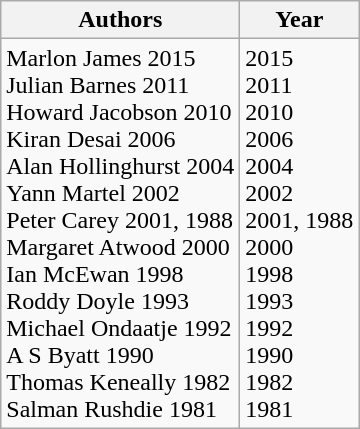<table class="wikitable">
<tr>
<th>Authors</th>
<th>Year</th>
</tr>
<tr>
<td>Marlon James 2015<br>Julian Barnes 2011<br>Howard Jacobson 2010<br>Kiran Desai 2006<br>Alan Hollinghurst 2004<br>Yann Martel 2002<br>Peter Carey 2001, 1988<br>Margaret Atwood 2000<br>Ian McEwan 1998<br>Roddy Doyle 1993<br>Michael Ondaatje 1992<br>A S Byatt 1990<br>Thomas Keneally 1982<br>Salman Rushdie  1981</td>
<td>2015<br>2011<br>2010<br>2006<br>2004<br>2002<br>2001, 1988<br>2000<br>1998<br>1993<br>1992<br>1990<br>1982<br>1981</td>
</tr>
</table>
